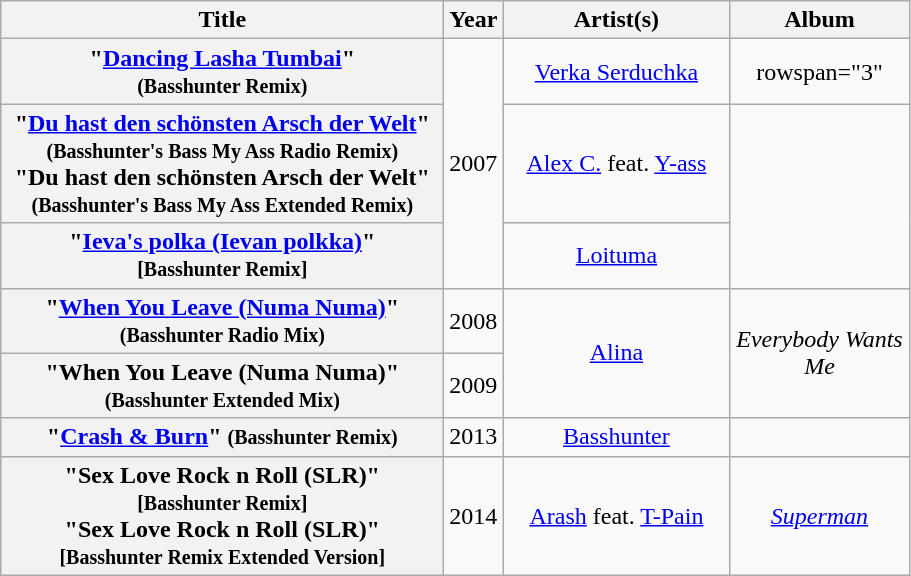<table class="wikitable plainrowheaders" style="text-align:center;">
<tr>
<th scope="col" style="width:18em;">Title</th>
<th scope="col" style="width:1em;">Year</th>
<th scope="col" style="width:9em;">Artist(s)</th>
<th scope="col" style="width:7em;">Album</th>
</tr>
<tr>
<th scope="row">"<a href='#'>Dancing Lasha Tumbai</a>"<br><small>(Basshunter Remix)</small></th>
<td rowspan="3">2007</td>
<td><a href='#'>Verka Serduchka</a></td>
<td>rowspan="3" </td>
</tr>
<tr>
<th scope="row">"<a href='#'>Du hast den schönsten Arsch der Welt</a>"<br><small>(Basshunter's Bass My Ass Radio Remix)</small><br>"Du hast den schönsten Arsch der Welt" <small>(Basshunter's Bass My Ass Extended Remix)</small></th>
<td><a href='#'>Alex C.</a> feat. <a href='#'>Y-ass</a></td>
</tr>
<tr>
<th scope="row">"<a href='#'>Ieva's polka (Ievan polkka)</a>"<br><small>[Basshunter Remix]</small></th>
<td><a href='#'>Loituma</a></td>
</tr>
<tr>
<th scope="row">"<a href='#'>When You Leave (Numa Numa)</a>" <small>(Basshunter Radio Mix)</small></th>
<td>2008</td>
<td rowspan="2"><a href='#'>Alina</a></td>
<td rowspan="2"><em>Everybody Wants Me</em></td>
</tr>
<tr>
<th scope="row">"When You Leave (Numa Numa)" <small>(Basshunter Extended Mix)</small></th>
<td>2009</td>
</tr>
<tr>
<th scope="row">"<a href='#'>Crash & Burn</a>" <small>(Basshunter Remix)</small></th>
<td>2013</td>
<td><a href='#'>Basshunter</a></td>
<td></td>
</tr>
<tr>
<th scope="row">"Sex Love Rock n Roll (SLR)"<br><small>[Basshunter Remix]</small><br>"Sex Love Rock n Roll (SLR)"<br><small>[Basshunter Remix Extended Version]</small></th>
<td>2014</td>
<td><a href='#'>Arash</a> feat. <a href='#'>T-Pain</a></td>
<td><em><a href='#'>Superman</a></em></td>
</tr>
</table>
